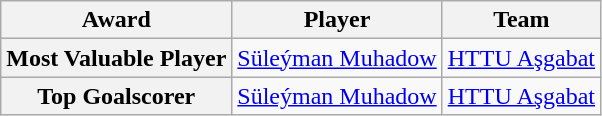<table class="wikitable" style="text-align:center">
<tr>
<th>Award</th>
<th>Player</th>
<th>Team</th>
</tr>
<tr>
<th>Most Valuable Player</th>
<td align=left> <a href='#'>Süleýman Muhadow</a></td>
<td align=left> <a href='#'>HTTU Aşgabat</a></td>
</tr>
<tr>
<th>Top Goalscorer</th>
<td align=left> <a href='#'>Süleýman Muhadow</a></td>
<td align=left> <a href='#'>HTTU Aşgabat</a><br></td>
</tr>
</table>
